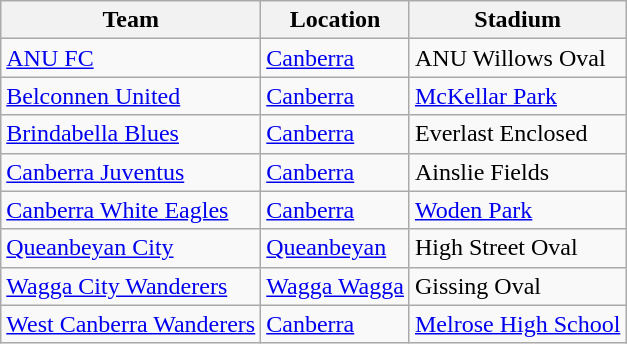<table class="wikitable sortable">
<tr>
<th>Team</th>
<th>Location</th>
<th>Stadium</th>
</tr>
<tr>
<td><a href='#'>ANU FC</a></td>
<td><a href='#'>Canberra</a> </td>
<td>ANU Willows Oval</td>
</tr>
<tr>
<td><a href='#'>Belconnen United</a></td>
<td><a href='#'>Canberra</a> </td>
<td><a href='#'>McKellar Park</a></td>
</tr>
<tr>
<td><a href='#'>Brindabella Blues</a></td>
<td><a href='#'>Canberra</a> </td>
<td>Everlast Enclosed</td>
</tr>
<tr>
<td><a href='#'>Canberra Juventus</a></td>
<td><a href='#'>Canberra</a> </td>
<td>Ainslie Fields</td>
</tr>
<tr>
<td><a href='#'>Canberra White Eagles</a></td>
<td><a href='#'>Canberra</a> </td>
<td><a href='#'>Woden Park</a></td>
</tr>
<tr>
<td><a href='#'>Queanbeyan City</a></td>
<td><a href='#'>Queanbeyan</a></td>
<td>High Street Oval</td>
</tr>
<tr>
<td><a href='#'>Wagga City Wanderers</a></td>
<td><a href='#'>Wagga Wagga</a></td>
<td>Gissing Oval</td>
</tr>
<tr>
<td><a href='#'>West Canberra Wanderers</a></td>
<td><a href='#'>Canberra</a> </td>
<td><a href='#'>Melrose High School</a></td>
</tr>
</table>
